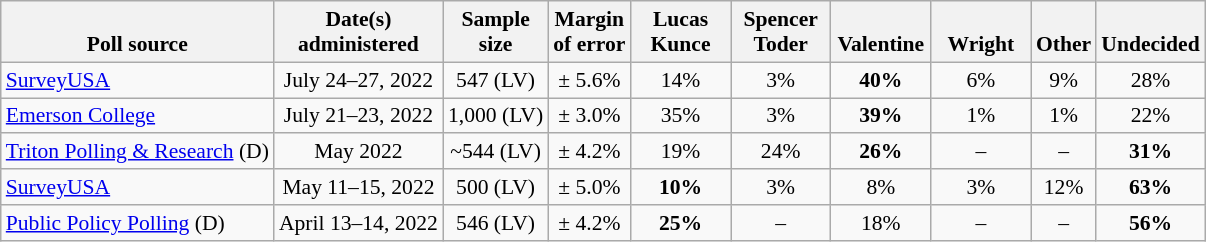<table class="wikitable" style="font-size:90%;text-align:center;">
<tr valign=bottom>
<th>Poll source</th>
<th>Date(s)<br>administered</th>
<th>Sample<br>size</th>
<th>Margin<br>of error</th>
<th style="width:60px;">Lucas<br>Kunce</th>
<th style="width:60px;">Spencer<br>Toder</th>
<th style="width:60px;"><br>Valentine</th>
<th style="width:60px;"><br>Wright</th>
<th>Other</th>
<th>Undecided</th>
</tr>
<tr>
<td style="text-align:left;"><a href='#'>SurveyUSA</a></td>
<td>July 24–27, 2022</td>
<td>547 (LV)</td>
<td>± 5.6%</td>
<td>14%</td>
<td>3%</td>
<td><strong>40%</strong></td>
<td>6%</td>
<td>9%</td>
<td>28%</td>
</tr>
<tr>
<td style="text-align:left;"><a href='#'>Emerson College</a></td>
<td>July 21–23, 2022</td>
<td>1,000 (LV)</td>
<td>± 3.0%</td>
<td>35%</td>
<td>3%</td>
<td><strong>39%</strong></td>
<td>1%</td>
<td>1%</td>
<td>22%</td>
</tr>
<tr>
<td style="text-align:left;"><a href='#'>Triton Polling & Research</a> (D)</td>
<td>May 2022</td>
<td>~544 (LV)</td>
<td>± 4.2%</td>
<td>19%</td>
<td>24%</td>
<td><strong>26%</strong></td>
<td>–</td>
<td>–</td>
<td><strong>31%</strong></td>
</tr>
<tr>
<td style="text-align:left;"><a href='#'>SurveyUSA</a></td>
<td>May 11–15, 2022</td>
<td>500 (LV)</td>
<td>± 5.0%</td>
<td><strong>10%</strong></td>
<td>3%</td>
<td>8%</td>
<td>3%</td>
<td>12%</td>
<td><strong>63%</strong></td>
</tr>
<tr>
<td style="text-align:left;"><a href='#'>Public Policy Polling</a> (D)</td>
<td>April 13–14, 2022</td>
<td>546 (LV)</td>
<td>± 4.2%</td>
<td><strong>25%</strong></td>
<td>–</td>
<td>18%</td>
<td>–</td>
<td>–</td>
<td><strong>56%</strong></td>
</tr>
</table>
